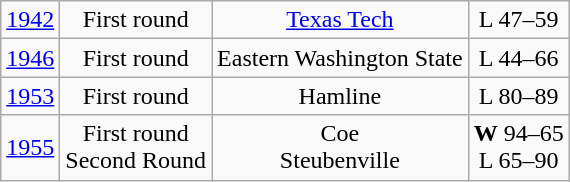<table class="wikitable">
<tr align="center">
<td><a href='#'>1942</a></td>
<td>First round</td>
<td><a href='#'>Texas Tech</a></td>
<td>L 47–59</td>
</tr>
<tr align="center">
<td><a href='#'>1946</a></td>
<td>First round</td>
<td>Eastern Washington State</td>
<td>L 44–66</td>
</tr>
<tr align="center">
<td><a href='#'>1953</a></td>
<td>First round</td>
<td>Hamline</td>
<td>L 80–89</td>
</tr>
<tr align="center">
<td><a href='#'>1955</a></td>
<td>First round<br>Second Round</td>
<td>Coe<br>Steubenville</td>
<td><strong>W</strong> 94–65<br>L 65–90</td>
</tr>
</table>
